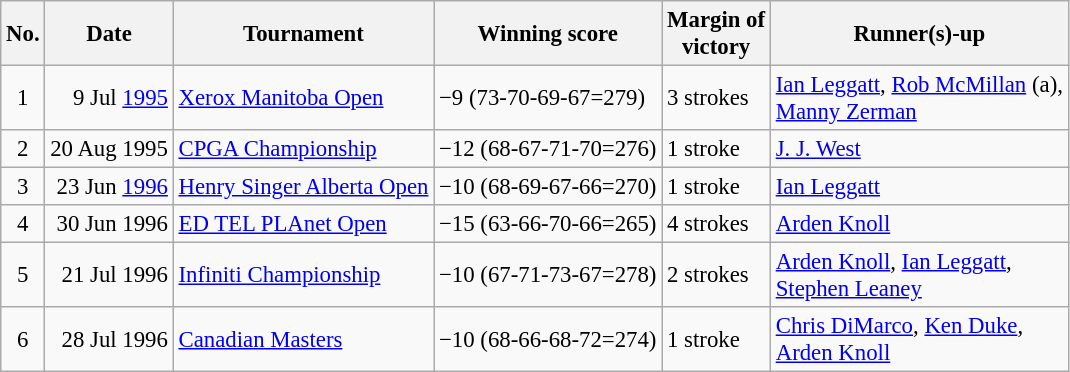<table class="wikitable" style="font-size:95%;">
<tr>
<th>No.</th>
<th>Date</th>
<th>Tournament</th>
<th>Winning score</th>
<th>Margin of<br>victory</th>
<th>Runner(s)-up</th>
</tr>
<tr>
<td align=center>1</td>
<td align=right>9 Jul <a href='#'>1995</a></td>
<td><a href='#'>Xerox Manitoba Open</a></td>
<td>−9 (73-70-69-67=279)</td>
<td>3 strokes</td>
<td> <a href='#'>Ian Leggatt</a>,  <a href='#'>Rob McMillan</a> (a),<br> <a href='#'>Manny Zerman</a></td>
</tr>
<tr>
<td align=center>2</td>
<td align=right>20 Aug 1995</td>
<td><a href='#'>CPGA Championship</a></td>
<td>−12 (68-67-71-70=276)</td>
<td>1 stroke</td>
<td> <a href='#'>J. J. West</a></td>
</tr>
<tr>
<td align=center>3</td>
<td align=right>23 Jun <a href='#'>1996</a></td>
<td><a href='#'>Henry Singer Alberta Open</a></td>
<td>−10 (68-69-67-66=270)</td>
<td>1 stroke</td>
<td> <a href='#'>Ian Leggatt</a></td>
</tr>
<tr>
<td align=center>4</td>
<td align=right>30 Jun 1996</td>
<td><a href='#'>ED TEL PLAnet Open</a></td>
<td>−15 (63-66-70-66=265)</td>
<td>4 strokes</td>
<td> <a href='#'>Arden Knoll</a></td>
</tr>
<tr>
<td align=center>5</td>
<td align=right>21 Jul 1996</td>
<td><a href='#'>Infiniti Championship</a></td>
<td>−10 (67-71-73-67=278)</td>
<td>2 strokes</td>
<td> <a href='#'>Arden Knoll</a>,  <a href='#'>Ian Leggatt</a>,<br> <a href='#'>Stephen Leaney</a></td>
</tr>
<tr>
<td align=center>6</td>
<td align=right>28 Jul 1996</td>
<td><a href='#'>Canadian Masters</a></td>
<td>−10 (68-66-68-72=274)</td>
<td>1 stroke</td>
<td> <a href='#'>Chris DiMarco</a>,  <a href='#'>Ken Duke</a>,<br> <a href='#'>Arden Knoll</a></td>
</tr>
</table>
